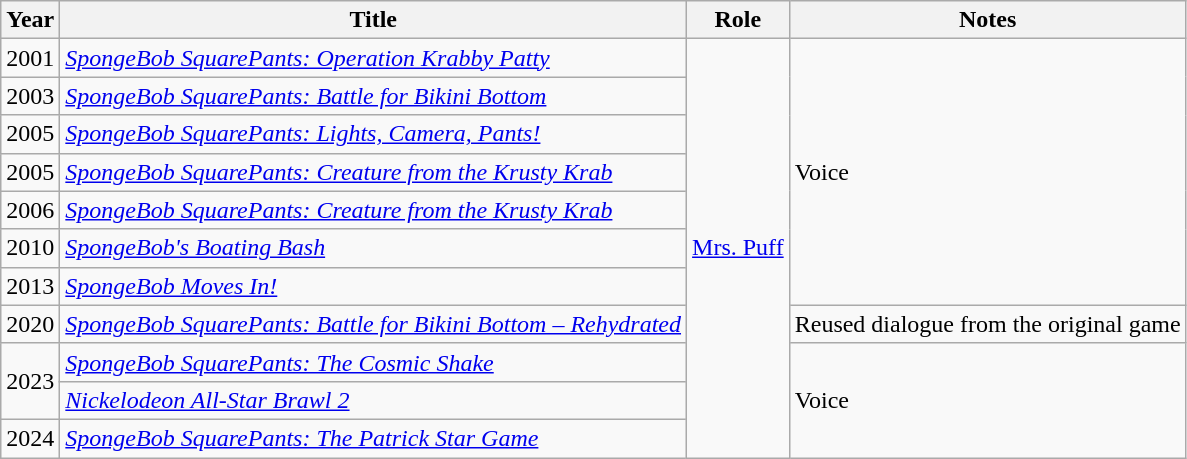<table class="wikitable sortable">
<tr>
<th>Year</th>
<th>Title</th>
<th>Role</th>
<th>Notes</th>
</tr>
<tr>
<td>2001</td>
<td><em><a href='#'>SpongeBob SquarePants: Operation Krabby Patty</a></em></td>
<td rowspan="11"><a href='#'>Mrs. Puff</a></td>
<td rowspan="7">Voice</td>
</tr>
<tr>
<td>2003</td>
<td><em><a href='#'>SpongeBob SquarePants: Battle for Bikini Bottom</a></em></td>
</tr>
<tr>
<td>2005</td>
<td><em><a href='#'>SpongeBob SquarePants: Lights, Camera, Pants!</a></em></td>
</tr>
<tr>
<td>2005</td>
<td><em><a href='#'>SpongeBob SquarePants: Creature from the Krusty Krab</a></em></td>
</tr>
<tr>
<td>2006</td>
<td><em><a href='#'>SpongeBob SquarePants: Creature from the Krusty Krab</a></em></td>
</tr>
<tr>
<td>2010</td>
<td><em><a href='#'>SpongeBob's Boating Bash</a></em></td>
</tr>
<tr>
<td>2013</td>
<td><em><a href='#'>SpongeBob Moves In!</a></em></td>
</tr>
<tr>
<td>2020</td>
<td><em><a href='#'>SpongeBob SquarePants: Battle for Bikini Bottom – Rehydrated</a></em></td>
<td>Reused dialogue from the original game</td>
</tr>
<tr>
<td Rowspan="2">2023</td>
<td><em><a href='#'>SpongeBob SquarePants: The Cosmic Shake</a></em></td>
<td Rowspan="3">Voice</td>
</tr>
<tr>
<td><em><a href='#'>Nickelodeon All-Star Brawl 2</a></em></td>
</tr>
<tr>
<td>2024</td>
<td><em><a href='#'>SpongeBob SquarePants: The Patrick Star Game</a></em></td>
</tr>
</table>
